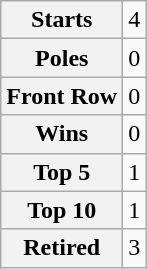<table class="wikitable" style="text-align:center">
<tr>
<th>Starts</th>
<td>4</td>
</tr>
<tr>
<th>Poles</th>
<td>0</td>
</tr>
<tr>
<th>Front Row</th>
<td>0</td>
</tr>
<tr>
<th>Wins</th>
<td>0</td>
</tr>
<tr>
<th>Top 5</th>
<td>1</td>
</tr>
<tr>
<th>Top 10</th>
<td>1</td>
</tr>
<tr>
<th>Retired</th>
<td>3</td>
</tr>
</table>
